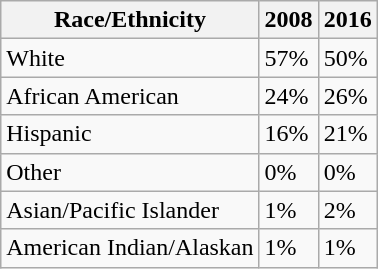<table class="wikitable">
<tr>
<th>Race/Ethnicity</th>
<th>2008</th>
<th>2016</th>
</tr>
<tr>
<td>White</td>
<td>57%</td>
<td>50%</td>
</tr>
<tr>
<td>African American</td>
<td>24%</td>
<td>26%</td>
</tr>
<tr>
<td>Hispanic</td>
<td>16%</td>
<td>21%</td>
</tr>
<tr>
<td>Other</td>
<td>0%</td>
<td>0%</td>
</tr>
<tr>
<td>Asian/Pacific Islander</td>
<td>1%</td>
<td>2%</td>
</tr>
<tr>
<td>American Indian/Alaskan</td>
<td>1%</td>
<td>1%</td>
</tr>
</table>
